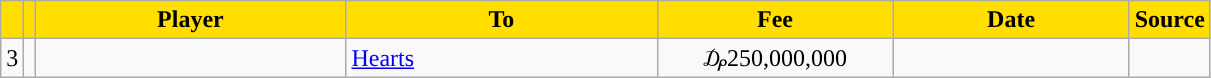<table class="wikitable sortable">
<tr>
<th style="background:#FFDE00"></th>
<th style="background:#FFDE00"></th>
<th width=200 style="background:#FFDE00">Player</th>
<th width=200 style="background:#FFDE00">To</th>
<th width=150 style="background:#FFDE00">Fee</th>
<th width=150 style="background:#FFDE00">Date</th>
<th style="background:#FFDE00">Source</th>
</tr>
<tr>
<td align=center>3</td>
<td align=center></td>
<td></td>
<td> <a href='#'>Hearts</a></td>
<td align=center>₯250,000,000</td>
<td align=center></td>
<td align=center></td>
</tr>
</table>
